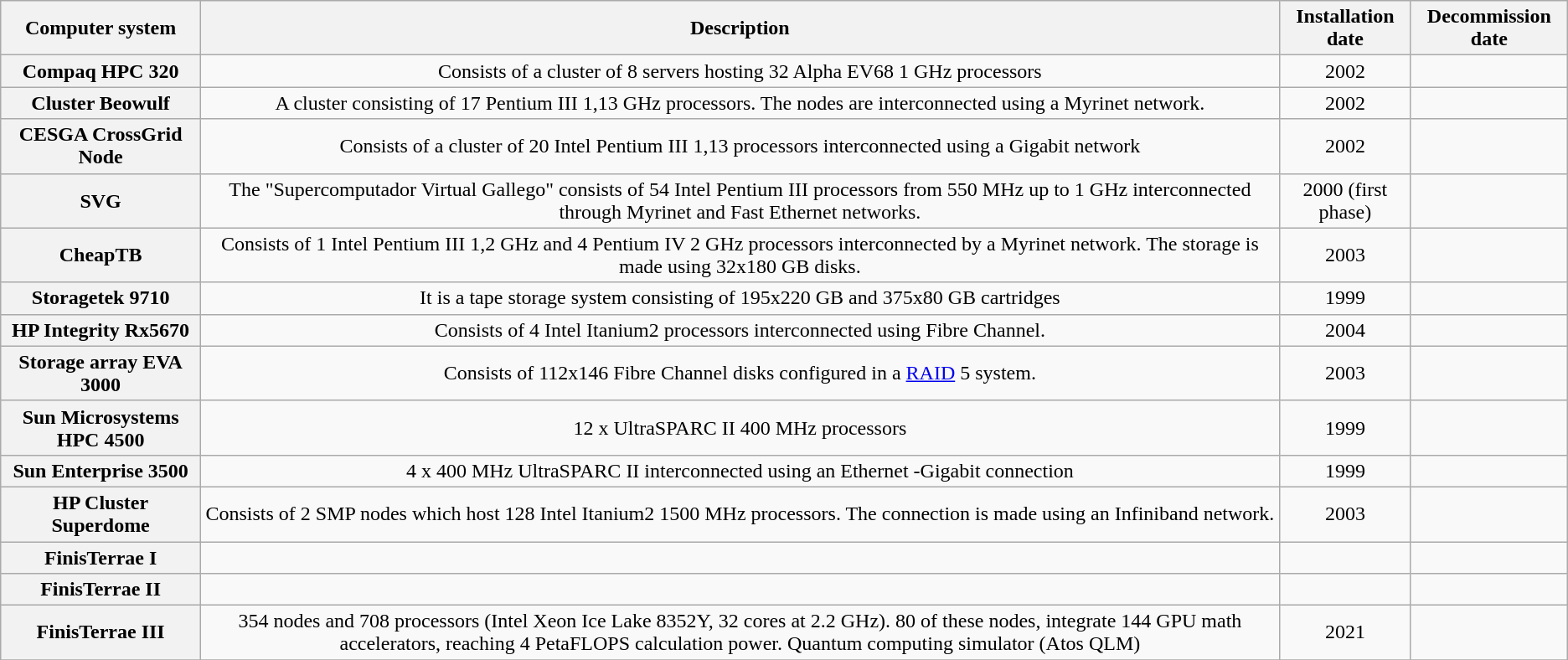<table class="wikitable" style="text-align: center;">
<tr>
<th>Computer system</th>
<th>Description</th>
<th>Installation date</th>
<th>Decommission date</th>
</tr>
<tr>
<th>Compaq HPC 320</th>
<td>Consists of a cluster of 8 servers hosting 32 Alpha EV68 1 GHz processors</td>
<td>2002</td>
<td></td>
</tr>
<tr>
<th>Cluster Beowulf</th>
<td>A cluster consisting of 17 Pentium III 1,13 GHz processors. The nodes are interconnected using a Myrinet network.</td>
<td>2002</td>
<td></td>
</tr>
<tr>
<th>CESGA CrossGrid Node</th>
<td>Consists of a cluster of 20 Intel Pentium III 1,13 processors interconnected using a Gigabit network</td>
<td>2002</td>
<td></td>
</tr>
<tr>
<th>SVG</th>
<td>The "Supercomputador Virtual Gallego" consists of 54 Intel Pentium III processors from 550 MHz up to 1 GHz interconnected through Myrinet and Fast Ethernet networks.</td>
<td>2000 (first phase)</td>
<td></td>
</tr>
<tr>
<th>CheapTB</th>
<td>Consists of 1 Intel Pentium III 1,2 GHz and 4 Pentium IV 2 GHz processors interconnected by a Myrinet network. The storage is made using 32x180 GB disks.</td>
<td>2003</td>
<td></td>
</tr>
<tr>
<th>Storagetek 9710</th>
<td>It is a tape storage system consisting of 195x220 GB and 375x80 GB cartridges</td>
<td>1999</td>
<td></td>
</tr>
<tr>
<th>HP Integrity Rx5670</th>
<td>Consists of 4 Intel Itanium2 processors interconnected using Fibre Channel.</td>
<td>2004</td>
<td></td>
</tr>
<tr>
<th>Storage array EVA 3000</th>
<td>Consists of 112x146 Fibre Channel disks configured in a <a href='#'>RAID</a> 5 system.</td>
<td>2003</td>
<td></td>
</tr>
<tr>
<th>Sun Microsystems HPC 4500</th>
<td>12 x UltraSPARC II 400 MHz processors</td>
<td>1999</td>
<td></td>
</tr>
<tr>
<th>Sun Enterprise 3500</th>
<td>4 x 400 MHz UltraSPARC II interconnected using an Ethernet -Gigabit connection</td>
<td>1999</td>
<td></td>
</tr>
<tr>
<th>HP Cluster Superdome</th>
<td>Consists of 2 SMP nodes which host 128 Intel Itanium2 1500 MHz processors. The connection is made using an Infiniband network.</td>
<td>2003</td>
<td></td>
</tr>
<tr>
<th>FinisTerrae I</th>
<td></td>
<td></td>
<td></td>
</tr>
<tr>
<th>FinisTerrae II</th>
<td></td>
<td></td>
<td></td>
</tr>
<tr>
<th>FinisTerrae III</th>
<td>354 nodes and 708 processors (Intel Xeon Ice Lake 8352Y, 32 cores at 2.2 GHz). 80 of these nodes, integrate 144 GPU math accelerators, reaching 4 PetaFLOPS calculation power. Quantum computing simulator (Atos QLM) </td>
<td>2021</td>
<td></td>
</tr>
<tr>
</tr>
</table>
